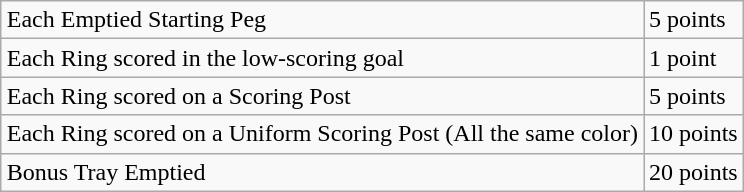<table class="wikitable" style="float:right">
<tr>
<td>Each Emptied Starting Peg</td>
<td>5 points</td>
</tr>
<tr>
<td>Each Ring scored in the low-scoring goal</td>
<td>1 point</td>
</tr>
<tr>
<td>Each Ring scored on a Scoring Post</td>
<td>5 points</td>
</tr>
<tr>
<td>Each Ring scored on a Uniform Scoring Post (All the same color)</td>
<td>10 points</td>
</tr>
<tr>
<td>Bonus Tray Emptied</td>
<td>20 points</td>
</tr>
</table>
